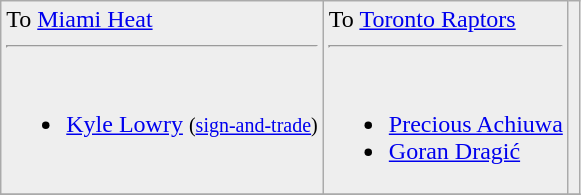<table class="wikitable sortable sortable" style="text-align: center">
<tr style="background:#eee;">
<td align="left" valign="top">To <a href='#'>Miami Heat</a><hr><br><ul><li><a href='#'>Kyle Lowry</a> <small>(<a href='#'>sign-and-trade</a>)</small></li></ul></td>
<td align="left" valign="top">To <a href='#'>Toronto Raptors</a><hr><br><ul><li><a href='#'>Precious Achiuwa</a></li><li><a href='#'>Goran Dragić</a></li></ul></td>
<td></td>
</tr>
<tr>
</tr>
</table>
